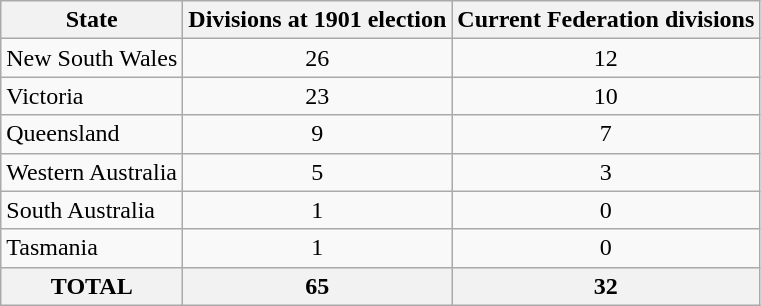<table class="wikitable sortable">
<tr>
<th>State</th>
<th>Divisions at 1901 election</th>
<th>Current Federation divisions</th>
</tr>
<tr>
<td>New South Wales</td>
<td align="center">26</td>
<td align="center">12</td>
</tr>
<tr>
<td>Victoria</td>
<td align="center">23</td>
<td align="center">10</td>
</tr>
<tr>
<td>Queensland</td>
<td align="center">9</td>
<td align="center">7</td>
</tr>
<tr>
<td>Western Australia</td>
<td align="center">5</td>
<td align="center">3</td>
</tr>
<tr>
<td>South Australia</td>
<td align="center">1</td>
<td align="center">0</td>
</tr>
<tr>
<td>Tasmania</td>
<td align="center">1</td>
<td align="center">0</td>
</tr>
<tr>
<th>TOTAL</th>
<th>65</th>
<th>32</th>
</tr>
</table>
